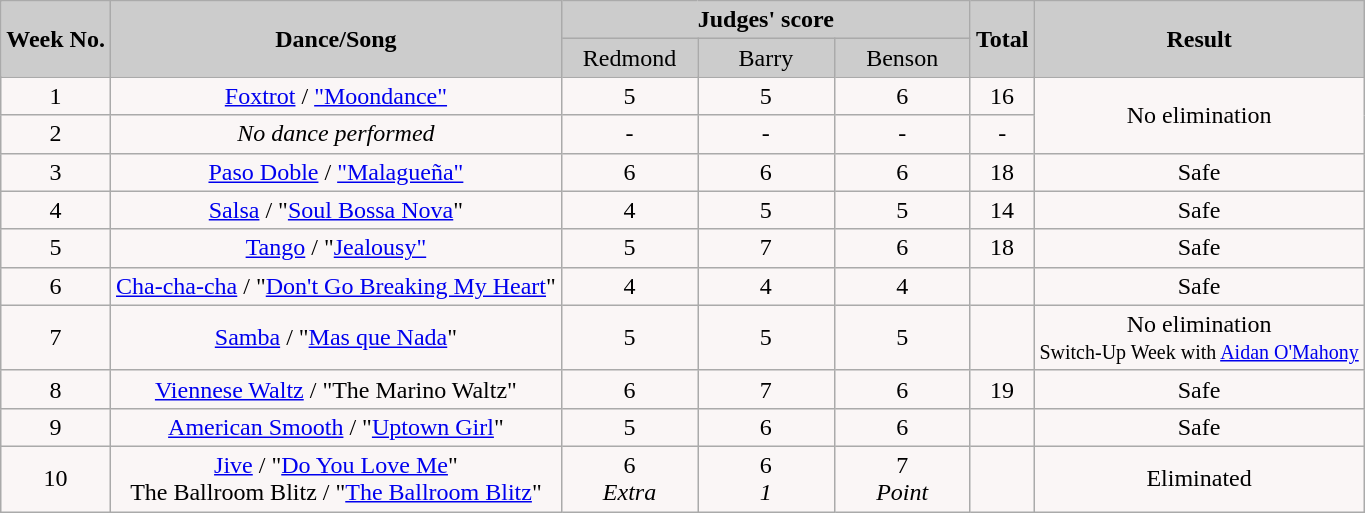<table class="wikitable collapsible">
<tr>
<th rowspan="2" style="background:#ccc; text-align:Center;"><strong>Week No.</strong></th>
<th rowspan="2" style="background:#ccc; text-align:Center;"><strong>Dance/Song</strong></th>
<th colspan="3" style="background:#ccc; text-align:Center;"><strong>Judges' score</strong></th>
<th rowspan="2" style="background:#ccc; text-align:Center;"><strong>Total</strong></th>
<th rowspan="2" style="background:#ccc; text-align:Center;"><strong>Result</strong></th>
</tr>
<tr style="text-align:center; background:#ccc;">
<td style="width:10%; ">Redmond</td>
<td style="width:10%; ">Barry</td>
<td style="width:10%; ">Benson</td>
</tr>
<tr style="text-align:center; background:#faf6f6;">
<td>1</td>
<td><a href='#'>Foxtrot</a> / <a href='#'>"Moondance"</a></td>
<td>5</td>
<td>5</td>
<td>6</td>
<td>16</td>
<td rowspan="2">No elimination</td>
</tr>
<tr style="text-align:center; background:#faf6f6;">
<td>2</td>
<td><em>No dance performed</em></td>
<td>-</td>
<td>-</td>
<td>-</td>
<td>-</td>
</tr>
<tr style="text-align:center; background:#faf6f6;">
<td>3</td>
<td><a href='#'>Paso Doble</a> / <a href='#'>"Malagueña"</a></td>
<td>6</td>
<td>6</td>
<td>6</td>
<td>18</td>
<td>Safe</td>
</tr>
<tr style="text-align:center; background:#faf6f6;">
<td>4</td>
<td><a href='#'>Salsa</a> / "<a href='#'>Soul Bossa Nova</a>"</td>
<td>4</td>
<td>5</td>
<td>5</td>
<td>14</td>
<td>Safe</td>
</tr>
<tr style="text-align:center; background:#faf6f6;">
<td>5</td>
<td><a href='#'>Tango</a> / "<a href='#'>Jealousy"</a></td>
<td>5</td>
<td>7</td>
<td>6</td>
<td>18</td>
<td>Safe</td>
</tr>
<tr style="text-align:center; background:#faf6f6;">
<td>6</td>
<td><a href='#'>Cha-cha-cha</a> / "<a href='#'>Don't Go Breaking My Heart</a>"</td>
<td>4</td>
<td>4</td>
<td>4</td>
<td></td>
<td>Safe</td>
</tr>
<tr style="text-align:center; background:#faf6f6;">
<td>7</td>
<td><a href='#'>Samba</a> / "<a href='#'>Mas que Nada</a>"</td>
<td>5</td>
<td>5</td>
<td>5</td>
<td></td>
<td>No elimination<br><small>Switch-Up Week with <a href='#'>Aidan O'Mahony</a></small></td>
</tr>
<tr style="text-align: center; background:#faf6f6;">
<td>8</td>
<td><a href='#'>Viennese Waltz</a> / "The Marino Waltz"</td>
<td>6</td>
<td>7</td>
<td>6</td>
<td>19</td>
<td>Safe</td>
</tr>
<tr style="text-align: center; background:#faf6f6;">
<td>9</td>
<td><a href='#'>American Smooth</a> / "<a href='#'>Uptown Girl</a>"</td>
<td>5</td>
<td>6</td>
<td>6</td>
<td></td>
<td>Safe</td>
</tr>
<tr style="text-align: center; background:#faf6f6;">
<td>10</td>
<td><a href='#'>Jive</a> / "<a href='#'>Do You Love Me</a>"<br>The Ballroom Blitz / "<a href='#'>The Ballroom Blitz</a>"</td>
<td>6<br><em>Extra</em></td>
<td>6<br><em>1</em></td>
<td>7<br><em>Point</em></td>
<td><br></td>
<td>Eliminated</td>
</tr>
</table>
